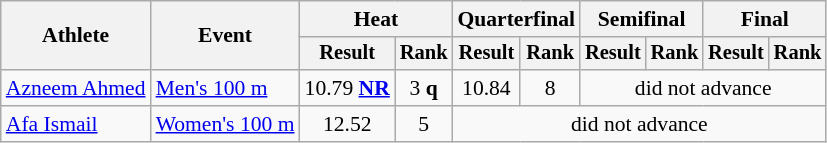<table class="wikitable" style="font-size:90%">
<tr>
<th rowspan="2">Athlete</th>
<th rowspan="2">Event</th>
<th colspan="2">Heat</th>
<th colspan="2">Quarterfinal</th>
<th colspan="2">Semifinal</th>
<th colspan="2">Final</th>
</tr>
<tr style="font-size:95%">
<th>Result</th>
<th>Rank</th>
<th>Result</th>
<th>Rank</th>
<th>Result</th>
<th>Rank</th>
<th>Result</th>
<th>Rank</th>
</tr>
<tr align=center>
<td align=left><a href='#'>Azneem Ahmed</a></td>
<td align=left><a href='#'>Men's 100 m</a></td>
<td>10.79 <strong><a href='#'>NR</a></strong></td>
<td>3 <strong>q</strong></td>
<td>10.84</td>
<td>8</td>
<td colspan=4>did not advance</td>
</tr>
<tr align=center>
<td align=left><a href='#'>Afa Ismail</a></td>
<td align=left><a href='#'>Women's 100 m</a></td>
<td>12.52 <strong></strong></td>
<td>5</td>
<td colspan=6>did not advance</td>
</tr>
</table>
